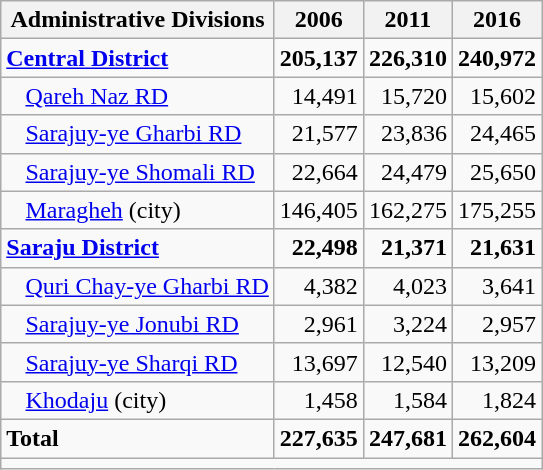<table class="wikitable">
<tr>
<th>Administrative Divisions</th>
<th>2006</th>
<th>2011</th>
<th>2016</th>
</tr>
<tr>
<td><strong><a href='#'>Central District</a></strong></td>
<td style="text-align: right;"><strong>205,137</strong></td>
<td style="text-align: right;"><strong>226,310</strong></td>
<td style="text-align: right;"><strong>240,972</strong></td>
</tr>
<tr>
<td style="padding-left: 1em;"><a href='#'>Qareh Naz RD</a></td>
<td style="text-align: right;">14,491</td>
<td style="text-align: right;">15,720</td>
<td style="text-align: right;">15,602</td>
</tr>
<tr>
<td style="padding-left: 1em;"><a href='#'>Sarajuy-ye Gharbi RD</a></td>
<td style="text-align: right;">21,577</td>
<td style="text-align: right;">23,836</td>
<td style="text-align: right;">24,465</td>
</tr>
<tr>
<td style="padding-left: 1em;"><a href='#'>Sarajuy-ye Shomali RD</a></td>
<td style="text-align: right;">22,664</td>
<td style="text-align: right;">24,479</td>
<td style="text-align: right;">25,650</td>
</tr>
<tr>
<td style="padding-left: 1em;"><a href='#'>Maragheh</a> (city)</td>
<td style="text-align: right;">146,405</td>
<td style="text-align: right;">162,275</td>
<td style="text-align: right;">175,255</td>
</tr>
<tr>
<td><strong><a href='#'>Saraju District</a></strong></td>
<td style="text-align: right;"><strong>22,498</strong></td>
<td style="text-align: right;"><strong>21,371</strong></td>
<td style="text-align: right;"><strong>21,631</strong></td>
</tr>
<tr>
<td style="padding-left: 1em;"><a href='#'>Quri Chay-ye Gharbi RD</a></td>
<td style="text-align: right;">4,382</td>
<td style="text-align: right;">4,023</td>
<td style="text-align: right;">3,641</td>
</tr>
<tr>
<td style="padding-left: 1em;"><a href='#'>Sarajuy-ye Jonubi RD</a></td>
<td style="text-align: right;">2,961</td>
<td style="text-align: right;">3,224</td>
<td style="text-align: right;">2,957</td>
</tr>
<tr>
<td style="padding-left: 1em;"><a href='#'>Sarajuy-ye Sharqi RD</a></td>
<td style="text-align: right;">13,697</td>
<td style="text-align: right;">12,540</td>
<td style="text-align: right;">13,209</td>
</tr>
<tr>
<td style="padding-left: 1em;"><a href='#'>Khodaju</a> (city)</td>
<td style="text-align: right;">1,458</td>
<td style="text-align: right;">1,584</td>
<td style="text-align: right;">1,824</td>
</tr>
<tr>
<td><strong>Total</strong></td>
<td style="text-align: right;"><strong>227,635</strong></td>
<td style="text-align: right;"><strong>247,681</strong></td>
<td style="text-align: right;"><strong>262,604</strong></td>
</tr>
<tr>
<td colspan=4></td>
</tr>
</table>
